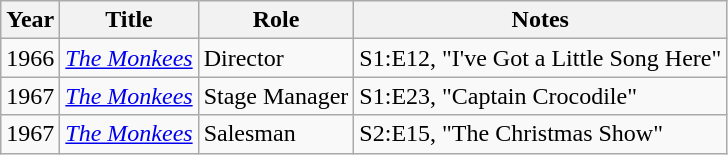<table class="wikitable">
<tr>
<th>Year</th>
<th>Title</th>
<th>Role</th>
<th>Notes</th>
</tr>
<tr>
<td>1966</td>
<td><em><a href='#'>The Monkees</a></em></td>
<td>Director</td>
<td>S1:E12, "I've Got a Little Song Here"</td>
</tr>
<tr>
<td>1967</td>
<td><em><a href='#'>The Monkees</a></em></td>
<td>Stage Manager</td>
<td>S1:E23, "Captain Crocodile"</td>
</tr>
<tr>
<td>1967</td>
<td><em><a href='#'>The Monkees</a></em></td>
<td>Salesman</td>
<td>S2:E15, "The Christmas Show"</td>
</tr>
</table>
